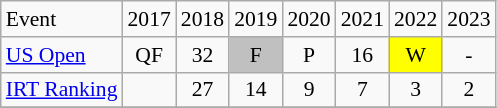<table class="wikitable" style="font-size:90%;" align=center>
<tr>
<td>Event</td>
<td>2017</td>
<td>2018</td>
<td>2019</td>
<td>2020</td>
<td>2021</td>
<td>2022</td>
<td>2023</td>
</tr>
<tr>
<td align="left"><a href='#'>US Open</a></td>
<td align=center>QF</td>
<td align=center>32</td>
<td bgcolor=silver align=center>F</td>
<td align=center>P</td>
<td align=center>16</td>
<td align=center bgcolor=yellow>W</td>
<td align=center>-</td>
</tr>
<tr>
<td align="left"><a href='#'>IRT Ranking</a></td>
<td></td>
<td align=center>27</td>
<td align=center>14</td>
<td align=center>9</td>
<td align=center>7</td>
<td align=center>3</td>
<td align=center>2</td>
</tr>
<tr>
</tr>
</table>
